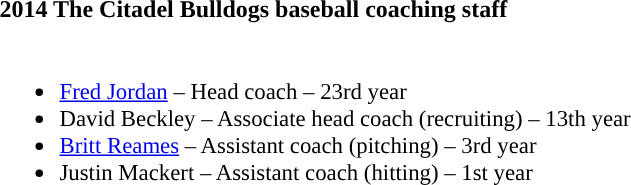<table class="toccolours" style="text-align: left;">
<tr>
<th colspan="9">2014 The Citadel Bulldogs baseball coaching staff</th>
</tr>
<tr>
<td style="font-size: 95%;" valign="top"><br><ul><li><a href='#'>Fred Jordan</a> – Head coach – 23rd year</li><li>David Beckley – Associate head coach (recruiting) – 13th year</li><li><a href='#'>Britt Reames</a> – Assistant coach (pitching) – 3rd year</li><li>Justin Mackert – Assistant coach (hitting) – 1st year</li></ul></td>
</tr>
</table>
